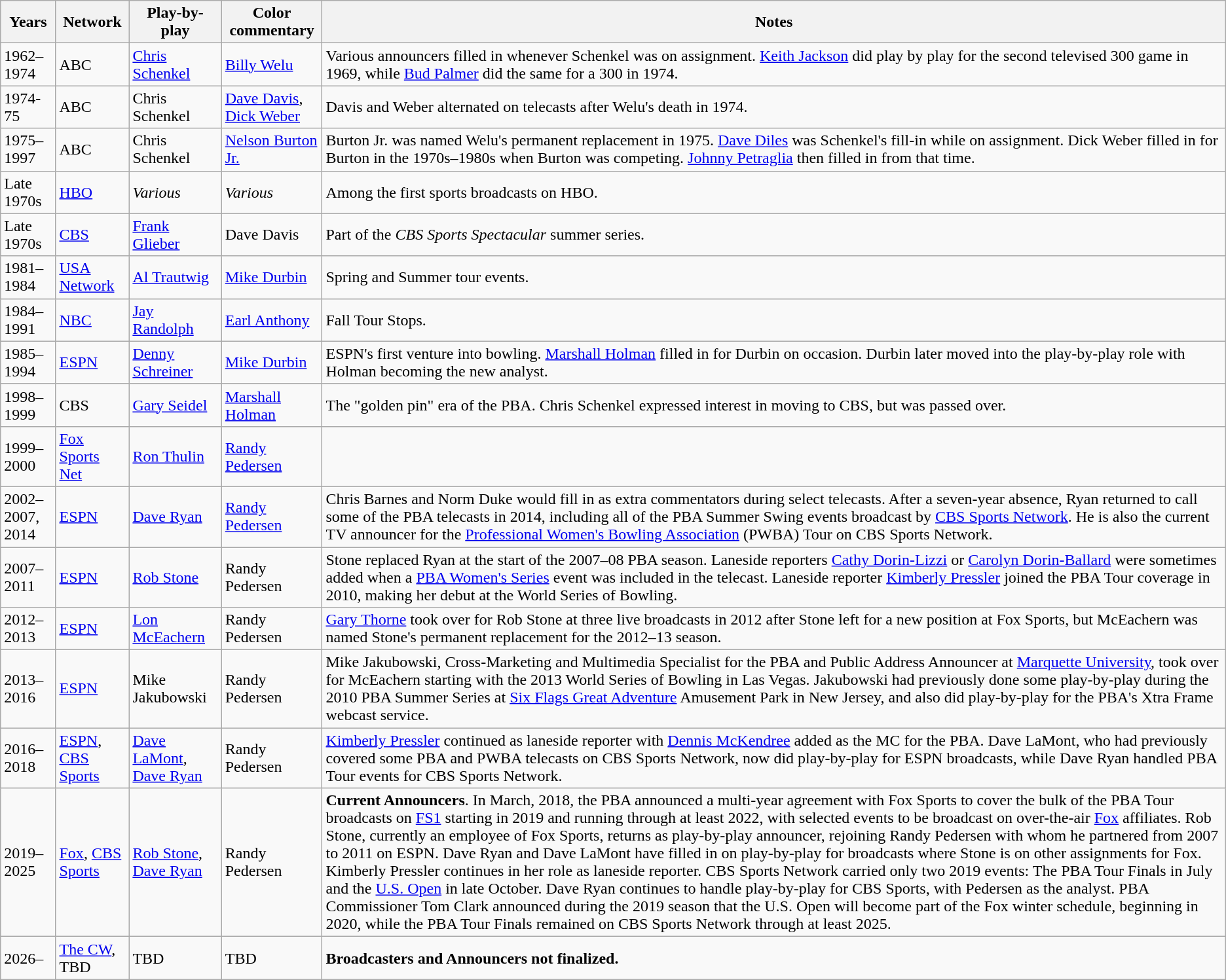<table class="wikitable">
<tr>
<th>Years</th>
<th>Network</th>
<th>Play-by-play</th>
<th>Color commentary</th>
<th>Notes</th>
</tr>
<tr>
<td>1962–1974</td>
<td>ABC</td>
<td><a href='#'>Chris Schenkel</a></td>
<td><a href='#'>Billy Welu</a></td>
<td>Various announcers filled in whenever Schenkel was on assignment.  <a href='#'>Keith Jackson</a> did play by play for the second televised 300 game in 1969, while <a href='#'>Bud Palmer</a> did the same for a 300 in 1974.</td>
</tr>
<tr>
<td>1974-75</td>
<td>ABC</td>
<td>Chris Schenkel</td>
<td><a href='#'>Dave Davis</a>, <a href='#'>Dick Weber</a></td>
<td>Davis and Weber alternated on telecasts after Welu's death in 1974.</td>
</tr>
<tr>
<td>1975–1997</td>
<td>ABC</td>
<td>Chris Schenkel</td>
<td><a href='#'>Nelson Burton Jr.</a></td>
<td>Burton Jr. was named Welu's permanent replacement in 1975. <a href='#'>Dave Diles</a> was Schenkel's fill-in while on assignment.  Dick Weber filled in for Burton in the 1970s–1980s when Burton was competing.  <a href='#'>Johnny Petraglia</a> then filled in from that time.</td>
</tr>
<tr>
<td>Late 1970s</td>
<td><a href='#'>HBO</a></td>
<td><em>Various</em></td>
<td><em>Various</em></td>
<td>Among the first sports broadcasts on HBO.</td>
</tr>
<tr>
<td>Late 1970s</td>
<td><a href='#'>CBS</a></td>
<td><a href='#'>Frank Glieber</a></td>
<td>Dave Davis</td>
<td>Part of the <em>CBS Sports Spectacular</em> summer series.</td>
</tr>
<tr>
<td>1981–1984</td>
<td><a href='#'>USA Network</a></td>
<td><a href='#'>Al Trautwig</a></td>
<td><a href='#'>Mike Durbin</a></td>
<td>Spring and Summer tour events.</td>
</tr>
<tr>
<td>1984–1991</td>
<td><a href='#'>NBC</a></td>
<td><a href='#'>Jay Randolph</a></td>
<td><a href='#'>Earl Anthony</a></td>
<td>Fall Tour Stops.</td>
</tr>
<tr>
<td>1985–1994</td>
<td><a href='#'>ESPN</a></td>
<td><a href='#'>Denny Schreiner</a></td>
<td><a href='#'>Mike Durbin</a></td>
<td>ESPN's first venture into bowling.  <a href='#'>Marshall Holman</a> filled in for Durbin on occasion.  Durbin later moved into the play-by-play role with Holman becoming the new analyst.</td>
</tr>
<tr>
<td>1998–1999</td>
<td>CBS</td>
<td><a href='#'>Gary Seidel</a></td>
<td><a href='#'>Marshall Holman</a></td>
<td>The "golden pin" era of the PBA.  Chris Schenkel expressed interest in moving to CBS, but was passed over.</td>
</tr>
<tr>
<td>1999–2000</td>
<td><a href='#'>Fox Sports Net</a></td>
<td><a href='#'>Ron Thulin</a></td>
<td><a href='#'>Randy Pedersen</a></td>
<td></td>
</tr>
<tr>
<td>2002–2007, 2014</td>
<td><a href='#'>ESPN</a></td>
<td><a href='#'>Dave Ryan</a></td>
<td><a href='#'>Randy Pedersen</a></td>
<td>Chris Barnes and Norm Duke would fill in as extra commentators during select telecasts. After a seven-year absence, Ryan returned to call some of the PBA telecasts in 2014, including all of the PBA Summer Swing events broadcast by <a href='#'>CBS Sports Network</a>. He is also the current TV announcer for the <a href='#'>Professional Women's Bowling Association</a> (PWBA) Tour on CBS Sports Network.</td>
</tr>
<tr>
<td>2007–2011</td>
<td><a href='#'>ESPN</a></td>
<td><a href='#'>Rob Stone</a></td>
<td>Randy Pedersen</td>
<td>Stone replaced Ryan at the start of the 2007–08 PBA season. Laneside reporters <a href='#'>Cathy Dorin-Lizzi</a> or <a href='#'>Carolyn Dorin-Ballard</a> were sometimes added when a <a href='#'>PBA Women's Series</a> event was included in the telecast. Laneside reporter <a href='#'>Kimberly Pressler</a> joined the PBA Tour coverage in 2010, making her debut at the World Series of Bowling.</td>
</tr>
<tr>
<td>2012–2013</td>
<td><a href='#'>ESPN</a></td>
<td><a href='#'>Lon McEachern</a></td>
<td>Randy Pedersen</td>
<td><a href='#'>Gary Thorne</a> took over for Rob Stone at three live broadcasts in 2012 after Stone left for a new position at Fox Sports, but McEachern was named Stone's permanent replacement for the 2012–13 season.</td>
</tr>
<tr>
<td>2013–2016</td>
<td><a href='#'>ESPN</a></td>
<td>Mike Jakubowski</td>
<td>Randy Pedersen</td>
<td>Mike Jakubowski, Cross-Marketing and Multimedia Specialist for the PBA and Public Address Announcer at <a href='#'>Marquette University</a>, took over for McEachern starting with the 2013 World Series of Bowling in Las Vegas.  Jakubowski had previously done some play-by-play during the 2010 PBA Summer Series at <a href='#'>Six Flags Great Adventure</a> Amusement Park in New Jersey, and also did play-by-play for the PBA's Xtra Frame webcast service.</td>
</tr>
<tr>
<td>2016–2018</td>
<td><a href='#'>ESPN</a>, <a href='#'>CBS Sports</a></td>
<td><a href='#'>Dave LaMont</a>, <a href='#'>Dave Ryan</a></td>
<td>Randy Pedersen</td>
<td><a href='#'>Kimberly Pressler</a> continued as laneside reporter with <a href='#'>Dennis McKendree</a> added as the MC for the PBA. Dave LaMont, who had previously covered some PBA and PWBA telecasts on CBS Sports Network, now did play-by-play for ESPN broadcasts, while Dave Ryan handled PBA Tour events for CBS Sports Network.</td>
</tr>
<tr>
<td>2019–2025</td>
<td><a href='#'>Fox</a>, <a href='#'>CBS Sports</a></td>
<td><a href='#'>Rob Stone</a>, <a href='#'>Dave Ryan</a></td>
<td>Randy Pedersen</td>
<td><strong>Current Announcers</strong>. In March, 2018, the PBA announced a multi-year agreement with Fox Sports to cover the bulk of the PBA Tour broadcasts on <a href='#'>FS1</a> starting in 2019 and running through at least 2022, with selected events to be broadcast on over-the-air <a href='#'>Fox</a> affiliates. Rob Stone, currently an employee of Fox Sports, returns as play-by-play announcer, rejoining Randy Pedersen with whom he partnered from 2007 to 2011 on ESPN. Dave Ryan and Dave LaMont have filled in on play-by-play for broadcasts where Stone is on other assignments for Fox. Kimberly Pressler continues in her role as laneside reporter. CBS Sports Network carried only two 2019 events: The PBA Tour Finals in July and the <a href='#'>U.S. Open</a> in late October. Dave Ryan continues to handle play-by-play for CBS Sports, with Pedersen as the analyst. PBA Commissioner Tom Clark announced during the 2019 season that the U.S. Open will become part of the Fox winter schedule, beginning in 2020, while the PBA Tour Finals remained on CBS Sports Network through at least 2025.</td>
</tr>
<tr>
<td>2026–</td>
<td><a href='#'>The CW</a>, TBD</td>
<td>TBD</td>
<td>TBD</td>
<td><strong>Broadcasters and Announcers not finalized.</strong></td>
</tr>
</table>
